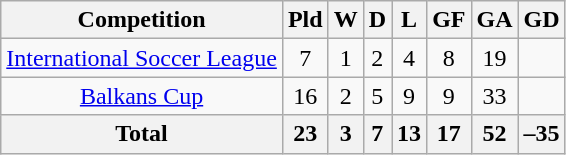<table class="wikitable sortable" style="text-align: center;">
<tr>
<th>Competition</th>
<th>Pld</th>
<th>W</th>
<th>D</th>
<th>L</th>
<th>GF</th>
<th>GA</th>
<th>GD</th>
</tr>
<tr>
<td align=center><a href='#'>International Soccer League</a></td>
<td>7</td>
<td>1</td>
<td>2</td>
<td>4</td>
<td>8</td>
<td>19</td>
<td></td>
</tr>
<tr>
<td align=center><a href='#'>Balkans Cup</a></td>
<td>16</td>
<td>2</td>
<td>5</td>
<td>9</td>
<td>9</td>
<td>33</td>
<td></td>
</tr>
<tr>
<th align=center>Total</th>
<th>23</th>
<th>3</th>
<th>7</th>
<th>13</th>
<th>17</th>
<th>52</th>
<th>–35</th>
</tr>
</table>
